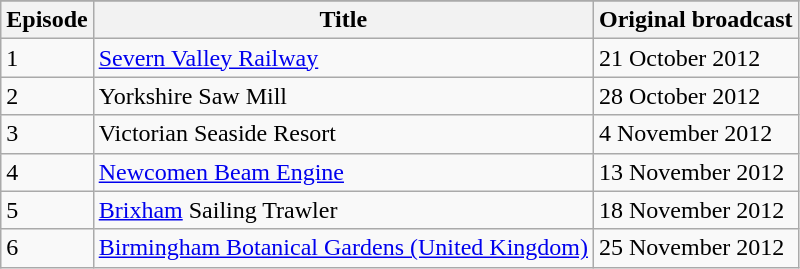<table class="wikitable">
<tr>
</tr>
<tr>
<th>Episode</th>
<th>Title</th>
<th>Original broadcast</th>
</tr>
<tr>
<td>1</td>
<td><a href='#'>Severn Valley Railway</a></td>
<td>21 October 2012</td>
</tr>
<tr>
<td>2</td>
<td>Yorkshire Saw Mill</td>
<td>28 October 2012</td>
</tr>
<tr>
<td>3</td>
<td>Victorian Seaside Resort</td>
<td>4 November 2012</td>
</tr>
<tr>
<td>4</td>
<td><a href='#'>Newcomen Beam Engine</a></td>
<td>13 November 2012</td>
</tr>
<tr>
<td>5</td>
<td><a href='#'>Brixham</a> Sailing Trawler</td>
<td>18 November 2012</td>
</tr>
<tr>
<td>6</td>
<td><a href='#'>Birmingham Botanical Gardens (United Kingdom)</a></td>
<td>25 November 2012</td>
</tr>
</table>
